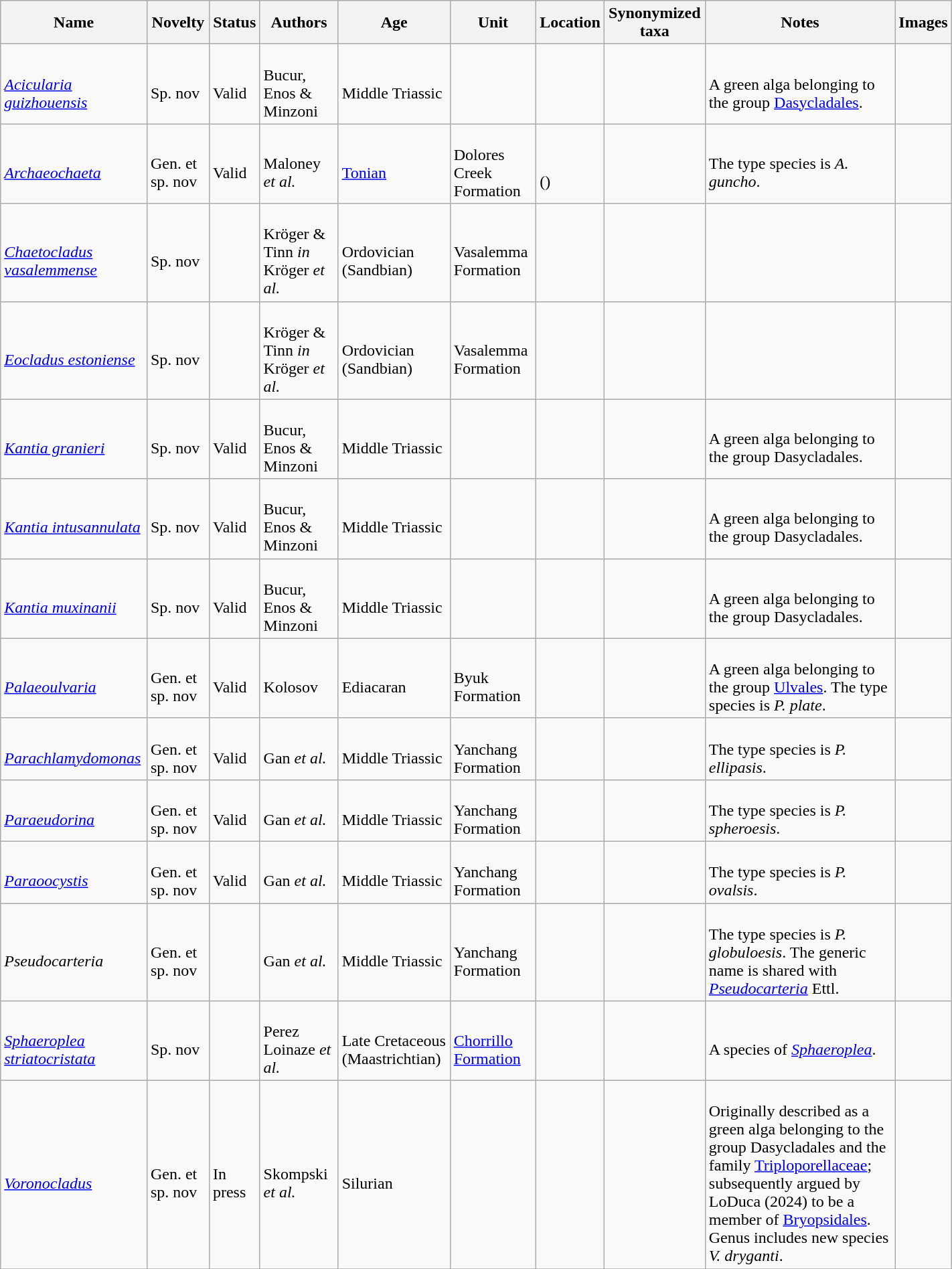<table class="wikitable sortable" align="center" width="75%">
<tr>
<th>Name</th>
<th>Novelty</th>
<th>Status</th>
<th>Authors</th>
<th>Age</th>
<th>Unit</th>
<th>Location</th>
<th>Synonymized taxa</th>
<th>Notes</th>
<th>Images</th>
</tr>
<tr>
<td><br><em><a href='#'>Acicularia guizhouensis</a></em></td>
<td><br>Sp. nov</td>
<td><br>Valid</td>
<td><br>Bucur, Enos & Minzoni</td>
<td><br>Middle Triassic</td>
<td></td>
<td><br></td>
<td></td>
<td><br>A green alga belonging to the group <a href='#'>Dasycladales</a>.</td>
<td></td>
</tr>
<tr>
<td><br><em><a href='#'>Archaeochaeta</a></em></td>
<td><br>Gen. et sp. nov</td>
<td><br>Valid</td>
<td><br>Maloney <em>et al.</em></td>
<td><br><a href='#'>Tonian</a></td>
<td><br>Dolores Creek Formation</td>
<td><br><br>()</td>
<td></td>
<td><br>The type species is <em>A. guncho</em>.</td>
<td></td>
</tr>
<tr>
<td><br><em><a href='#'>Chaetocladus vasalemmense</a></em></td>
<td><br>Sp. nov</td>
<td></td>
<td><br>Kröger & Tinn <em>in</em> Kröger <em>et al.</em></td>
<td><br>Ordovician (Sandbian)</td>
<td><br>Vasalemma Formation</td>
<td><br></td>
<td></td>
<td></td>
<td></td>
</tr>
<tr>
<td><br><em><a href='#'>Eocladus estoniense</a></em></td>
<td><br>Sp. nov</td>
<td></td>
<td><br>Kröger & Tinn <em>in</em> Kröger <em>et al.</em></td>
<td><br>Ordovician (Sandbian)</td>
<td><br>Vasalemma Formation</td>
<td><br></td>
<td></td>
<td></td>
<td></td>
</tr>
<tr>
<td><br><em><a href='#'>Kantia granieri</a></em></td>
<td><br>Sp. nov</td>
<td><br>Valid</td>
<td><br>Bucur, Enos & Minzoni</td>
<td><br>Middle Triassic</td>
<td></td>
<td><br></td>
<td></td>
<td><br>A green alga belonging to the group Dasycladales.</td>
<td></td>
</tr>
<tr>
<td><br><em><a href='#'>Kantia intusannulata</a></em></td>
<td><br>Sp. nov</td>
<td><br>Valid</td>
<td><br>Bucur, Enos & Minzoni</td>
<td><br>Middle Triassic</td>
<td></td>
<td><br></td>
<td></td>
<td><br>A green alga belonging to the group Dasycladales.</td>
<td></td>
</tr>
<tr>
<td><br><em><a href='#'>Kantia muxinanii</a></em></td>
<td><br>Sp. nov</td>
<td><br>Valid</td>
<td><br>Bucur, Enos & Minzoni</td>
<td><br>Middle Triassic</td>
<td></td>
<td><br></td>
<td></td>
<td><br>A green alga belonging to the group Dasycladales.</td>
<td></td>
</tr>
<tr>
<td><br><em><a href='#'>Palaeoulvaria</a></em></td>
<td><br>Gen. et sp. nov</td>
<td><br>Valid</td>
<td><br>Kolosov</td>
<td><br>Ediacaran</td>
<td><br>Byuk Formation</td>
<td><br></td>
<td></td>
<td><br>A green alga belonging to the group <a href='#'>Ulvales</a>. The type species is <em>P. plate</em>.</td>
<td></td>
</tr>
<tr>
<td><br><em><a href='#'>Parachlamydomonas</a></em></td>
<td><br>Gen. et sp. nov</td>
<td><br>Valid</td>
<td><br>Gan <em>et al.</em></td>
<td><br>Middle Triassic</td>
<td><br>Yanchang Formation</td>
<td><br></td>
<td></td>
<td><br>The type species is <em>P. ellipasis</em>.</td>
<td></td>
</tr>
<tr>
<td><br><em><a href='#'>Paraeudorina</a></em></td>
<td><br>Gen. et sp. nov</td>
<td><br>Valid</td>
<td><br>Gan <em>et al.</em></td>
<td><br>Middle Triassic</td>
<td><br>Yanchang Formation</td>
<td><br></td>
<td></td>
<td><br>The type species is <em>P. spheroesis</em>.</td>
<td></td>
</tr>
<tr>
<td><br><em><a href='#'>Paraoocystis</a></em></td>
<td><br>Gen. et sp. nov</td>
<td><br>Valid</td>
<td><br>Gan <em>et al.</em></td>
<td><br>Middle Triassic</td>
<td><br>Yanchang Formation</td>
<td><br></td>
<td></td>
<td><br>The type species is <em>P. ovalsis</em>.</td>
<td></td>
</tr>
<tr>
<td><br><em>Pseudocarteria</em></td>
<td><br>Gen. et sp. nov</td>
<td></td>
<td><br>Gan <em>et al.</em></td>
<td><br>Middle Triassic</td>
<td><br>Yanchang Formation</td>
<td><br></td>
<td></td>
<td><br>The type species is <em>P. globuloesis</em>. The generic name is shared with <em><a href='#'>Pseudocarteria</a></em> Ettl.</td>
<td></td>
</tr>
<tr>
<td><br><em><a href='#'>Sphaeroplea striatocristata</a></em></td>
<td><br>Sp. nov</td>
<td></td>
<td><br>Perez Loinaze <em>et al.</em></td>
<td><br>Late Cretaceous (Maastrichtian)</td>
<td><br><a href='#'>Chorrillo Formation</a></td>
<td><br></td>
<td></td>
<td><br>A species of <em><a href='#'>Sphaeroplea</a></em>.</td>
<td></td>
</tr>
<tr>
<td><br><em><a href='#'>Voronocladus</a></em></td>
<td><br>Gen. et sp. nov</td>
<td><br>In press</td>
<td><br>Skompski <em>et al.</em></td>
<td><br>Silurian</td>
<td></td>
<td><br></td>
<td></td>
<td><br>Originally described as a green alga belonging to the group Dasycladales and the family <a href='#'>Triploporellaceae</a>; subsequently argued by LoDuca (2024) to be a member of <a href='#'>Bryopsidales</a>. Genus includes new species <em>V. dryganti</em>.</td>
<td></td>
</tr>
<tr>
</tr>
</table>
